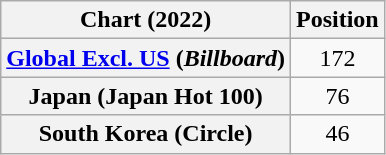<table class="wikitable sortable plainrowheaders" style="text-align:center">
<tr>
<th scope="col">Chart (2022)</th>
<th scope="col">Position</th>
</tr>
<tr>
<th scope="row"><a href='#'>Global Excl. US</a> (<em>Billboard</em>)</th>
<td>172</td>
</tr>
<tr>
<th scope="row">Japan (Japan Hot 100)</th>
<td>76</td>
</tr>
<tr>
<th scope="row">South Korea (Circle)</th>
<td>46</td>
</tr>
</table>
